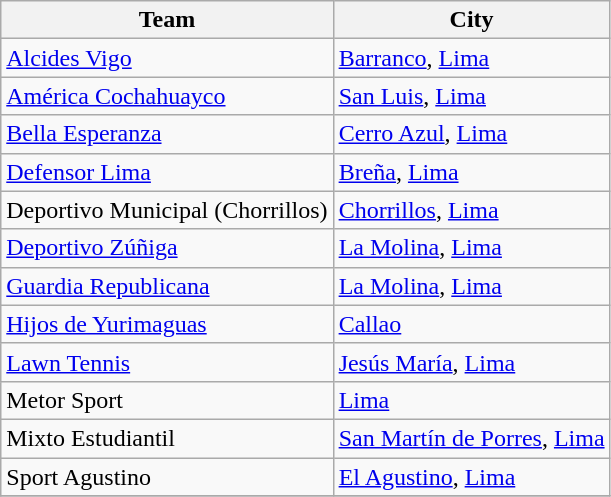<table class="wikitable sortable">
<tr>
<th>Team</th>
<th>City</th>
</tr>
<tr>
<td><a href='#'>Alcides Vigo</a></td>
<td><a href='#'>Barranco</a>, <a href='#'>Lima</a></td>
</tr>
<tr>
<td><a href='#'>América Cochahuayco</a></td>
<td><a href='#'>San Luis</a>, <a href='#'>Lima</a></td>
</tr>
<tr>
<td><a href='#'>Bella Esperanza</a></td>
<td><a href='#'>Cerro Azul</a>, <a href='#'>Lima</a></td>
</tr>
<tr>
<td><a href='#'>Defensor Lima</a></td>
<td><a href='#'>Breña</a>, <a href='#'>Lima</a></td>
</tr>
<tr>
<td>Deportivo Municipal (Chorrillos)</td>
<td><a href='#'>Chorrillos</a>, <a href='#'>Lima</a></td>
</tr>
<tr>
<td><a href='#'>Deportivo Zúñiga</a></td>
<td><a href='#'>La Molina</a>, <a href='#'>Lima</a></td>
</tr>
<tr>
<td><a href='#'>Guardia Republicana</a></td>
<td><a href='#'>La Molina</a>, <a href='#'>Lima</a></td>
</tr>
<tr>
<td><a href='#'>Hijos de Yurimaguas</a></td>
<td><a href='#'>Callao</a></td>
</tr>
<tr>
<td><a href='#'>Lawn Tennis</a></td>
<td><a href='#'>Jesús María</a>, <a href='#'>Lima</a></td>
</tr>
<tr>
<td>Metor Sport</td>
<td><a href='#'>Lima</a></td>
</tr>
<tr>
<td>Mixto Estudiantil</td>
<td><a href='#'>San Martín de Porres</a>, <a href='#'>Lima</a></td>
</tr>
<tr>
<td>Sport Agustino</td>
<td><a href='#'>El Agustino</a>, <a href='#'>Lima</a></td>
</tr>
<tr>
</tr>
</table>
